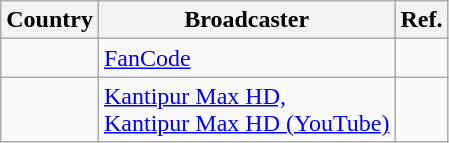<table class="wikitable">
<tr>
<th>Country</th>
<th>Broadcaster</th>
<th>Ref.</th>
</tr>
<tr>
<td></td>
<td><a href='#'>FanCode</a></td>
<td></td>
</tr>
<tr>
<td></td>
<td><a href='#'>Kantipur Max HD,<br> Kantipur Max HD (YouTube)</a></td>
<td></td>
</tr>
</table>
